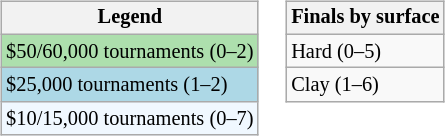<table>
<tr valign=top>
<td><br><table class=wikitable style="font-size:85%">
<tr>
<th>Legend</th>
</tr>
<tr style="background:#addfad;">
<td>$50/60,000 tournaments (0–2)</td>
</tr>
<tr style="background:lightblue;">
<td>$25,000 tournaments (1–2)</td>
</tr>
<tr style="background:#f0f8ff;">
<td>$10/15,000 tournaments (0–7)</td>
</tr>
</table>
</td>
<td><br><table class=wikitable style="font-size:85%">
<tr>
<th>Finals by surface</th>
</tr>
<tr>
<td>Hard (0–5)</td>
</tr>
<tr>
<td>Clay (1–6)</td>
</tr>
</table>
</td>
</tr>
</table>
